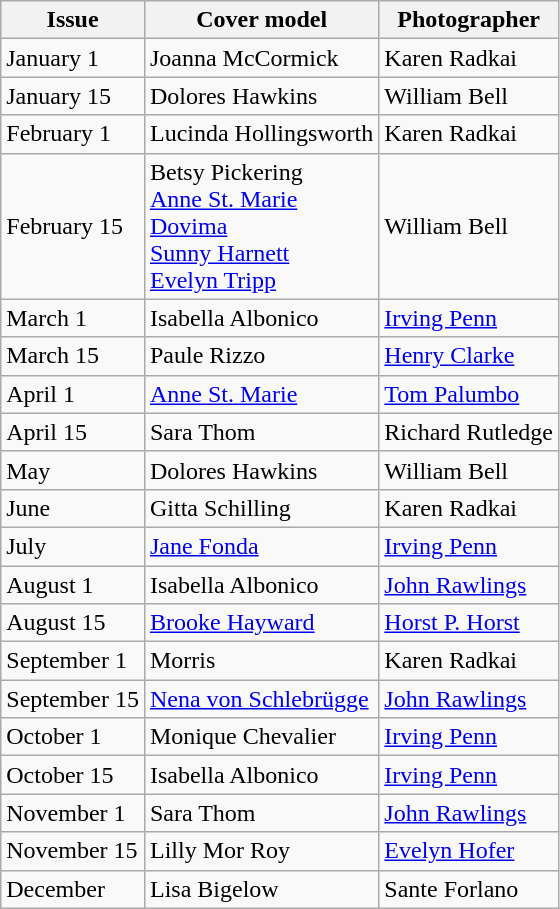<table class="sortable wikitable">
<tr>
<th>Issue</th>
<th>Cover model</th>
<th>Photographer</th>
</tr>
<tr>
<td>January 1</td>
<td>Joanna McCormick</td>
<td>Karen Radkai</td>
</tr>
<tr>
<td>January 15</td>
<td>Dolores Hawkins</td>
<td>William Bell</td>
</tr>
<tr>
<td>February 1</td>
<td>Lucinda Hollingsworth</td>
<td>Karen Radkai</td>
</tr>
<tr>
<td>February 15</td>
<td>Betsy Pickering<br><a href='#'>Anne St. Marie</a><br> <a href='#'>Dovima</a><br><a href='#'>Sunny Harnett</a><br><a href='#'>Evelyn Tripp</a></td>
<td>William Bell</td>
</tr>
<tr>
<td>March 1</td>
<td>Isabella Albonico</td>
<td><a href='#'>Irving Penn</a></td>
</tr>
<tr>
<td>March 15</td>
<td>Paule Rizzo</td>
<td><a href='#'>Henry Clarke</a></td>
</tr>
<tr>
<td>April 1</td>
<td><a href='#'>Anne St. Marie</a></td>
<td><a href='#'>Tom Palumbo</a></td>
</tr>
<tr>
<td>April 15</td>
<td>Sara Thom</td>
<td>Richard Rutledge</td>
</tr>
<tr>
<td>May</td>
<td>Dolores Hawkins</td>
<td>William Bell</td>
</tr>
<tr>
<td>June</td>
<td>Gitta Schilling</td>
<td>Karen Radkai</td>
</tr>
<tr>
<td>July</td>
<td><a href='#'>Jane Fonda</a></td>
<td><a href='#'>Irving Penn</a></td>
</tr>
<tr>
<td>August 1</td>
<td>Isabella Albonico</td>
<td><a href='#'>John Rawlings</a></td>
</tr>
<tr>
<td>August 15</td>
<td><a href='#'>Brooke Hayward</a></td>
<td><a href='#'>Horst P. Horst</a></td>
</tr>
<tr>
<td>September 1</td>
<td>Morris</td>
<td>Karen Radkai</td>
</tr>
<tr>
<td>September 15</td>
<td><a href='#'>Nena von Schlebrügge</a></td>
<td><a href='#'>John Rawlings</a></td>
</tr>
<tr>
<td>October 1</td>
<td>Monique Chevalier</td>
<td><a href='#'>Irving Penn</a></td>
</tr>
<tr>
<td>October 15</td>
<td>Isabella Albonico</td>
<td><a href='#'>Irving Penn</a></td>
</tr>
<tr>
<td>November 1</td>
<td>Sara Thom</td>
<td><a href='#'>John Rawlings</a></td>
</tr>
<tr>
<td>November 15</td>
<td>Lilly Mor Roy</td>
<td><a href='#'>Evelyn Hofer</a></td>
</tr>
<tr>
<td>December</td>
<td>Lisa Bigelow</td>
<td>Sante Forlano</td>
</tr>
</table>
